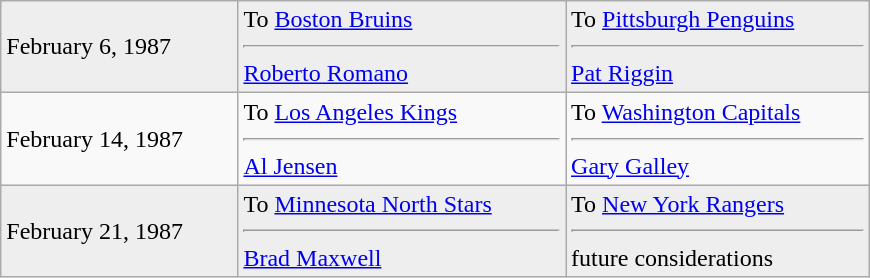<table class="wikitable" style="border:1px solid #999; width:580px;">
<tr style="background:#eee;">
<td>February 6, 1987</td>
<td valign="top">To <a href='#'>Boston Bruins</a><hr><a href='#'>Roberto Romano</a></td>
<td valign="top">To <a href='#'>Pittsburgh Penguins</a><hr><a href='#'>Pat Riggin</a></td>
</tr>
<tr>
<td>February 14, 1987</td>
<td valign="top">To <a href='#'>Los Angeles Kings</a><hr><a href='#'>Al Jensen</a></td>
<td valign="top">To <a href='#'>Washington Capitals</a><hr><a href='#'>Gary Galley</a></td>
</tr>
<tr style="background:#eee;">
<td>February 21, 1987</td>
<td valign="top">To <a href='#'>Minnesota North Stars</a><hr><a href='#'>Brad Maxwell</a></td>
<td valign="top">To <a href='#'>New York Rangers</a><hr>future considerations</td>
</tr>
</table>
